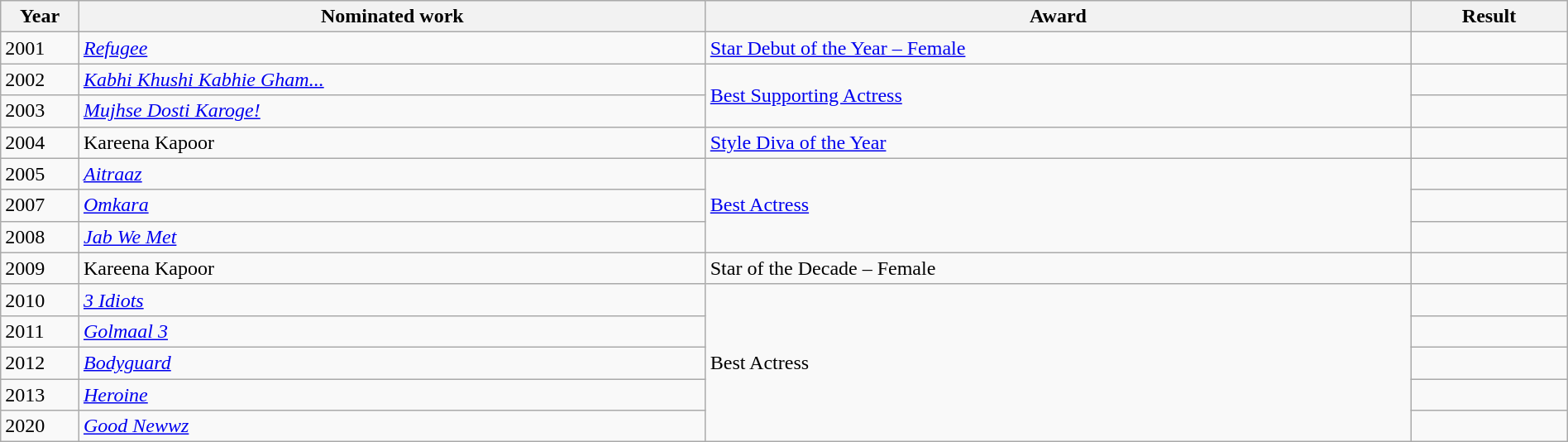<table class="wikitable sortable" width=100%>
<tr>
<th width=5%>Year</th>
<th width=40%>Nominated work</th>
<th width=45%>Award</th>
<th width=10%>Result</th>
</tr>
<tr>
<td>2001</td>
<td><em><a href='#'>Refugee</a></em></td>
<td><a href='#'>Star Debut of the Year – Female</a></td>
<td></td>
</tr>
<tr>
<td>2002</td>
<td><em><a href='#'>Kabhi Khushi Kabhie Gham...</a></em></td>
<td rowspan="2"><a href='#'>Best Supporting Actress</a></td>
<td></td>
</tr>
<tr>
<td>2003</td>
<td><em><a href='#'>Mujhse Dosti Karoge!</a></em></td>
<td></td>
</tr>
<tr>
<td>2004</td>
<td>Kareena Kapoor</td>
<td><a href='#'>Style Diva of the Year</a></td>
<td></td>
</tr>
<tr>
<td>2005</td>
<td><em><a href='#'>Aitraaz</a></em></td>
<td rowspan="3"><a href='#'>Best Actress</a></td>
<td></td>
</tr>
<tr>
<td>2007</td>
<td><em><a href='#'>Omkara</a></em></td>
<td></td>
</tr>
<tr>
<td>2008</td>
<td><em><a href='#'>Jab We Met</a></em></td>
<td></td>
</tr>
<tr>
<td>2009</td>
<td>Kareena Kapoor</td>
<td>Star of the Decade – Female</td>
<td></td>
</tr>
<tr>
<td>2010</td>
<td><em><a href='#'>3 Idiots</a></em></td>
<td rowspan="5">Best Actress</td>
<td></td>
</tr>
<tr>
<td>2011</td>
<td><em><a href='#'>Golmaal 3</a></em></td>
<td></td>
</tr>
<tr>
<td>2012</td>
<td><em><a href='#'>Bodyguard</a></em></td>
<td></td>
</tr>
<tr>
<td>2013</td>
<td><em><a href='#'>Heroine</a></em></td>
<td></td>
</tr>
<tr>
<td>2020</td>
<td><em><a href='#'>Good Newwz</a></em></td>
<td></td>
</tr>
</table>
